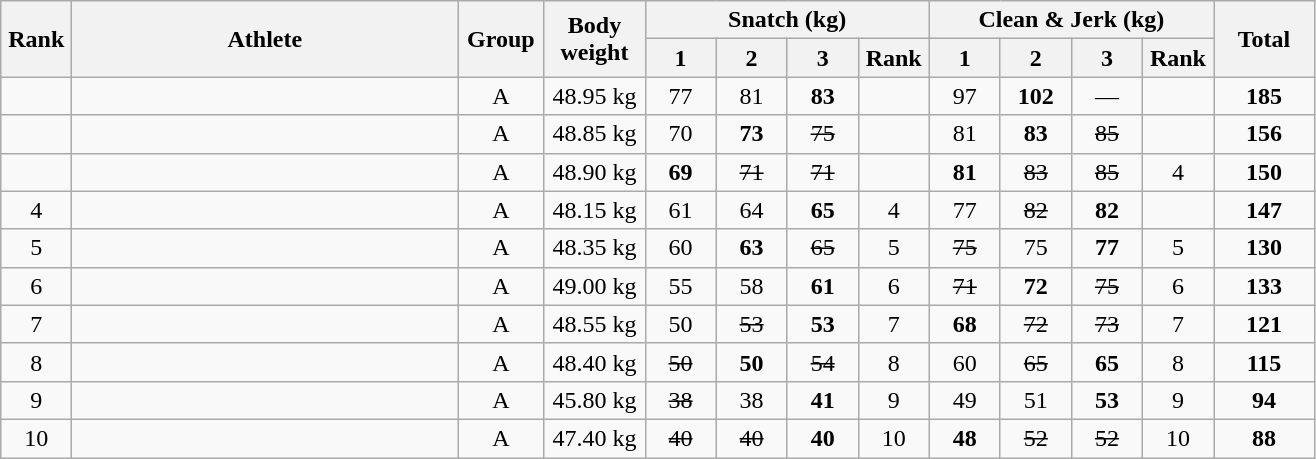<table class = "wikitable" style="text-align:center;">
<tr>
<th rowspan=2 width=40>Rank</th>
<th rowspan=2 width=250>Athlete</th>
<th rowspan=2 width=50>Group</th>
<th rowspan=2 width=60>Body weight</th>
<th colspan=4>Snatch (kg)</th>
<th colspan=4>Clean & Jerk (kg)</th>
<th rowspan=2 width=60>Total</th>
</tr>
<tr>
<th width=40>1</th>
<th width=40>2</th>
<th width=40>3</th>
<th width=40>Rank</th>
<th width=40>1</th>
<th width=40>2</th>
<th width=40>3</th>
<th width=40>Rank</th>
</tr>
<tr>
<td></td>
<td align=left></td>
<td>A</td>
<td>48.95 kg</td>
<td>77</td>
<td>81</td>
<td><strong>83</strong></td>
<td></td>
<td>97</td>
<td><strong>102</strong></td>
<td>—</td>
<td></td>
<td><strong>185</strong></td>
</tr>
<tr>
<td></td>
<td align=left></td>
<td>A</td>
<td>48.85 kg</td>
<td>70</td>
<td><strong>73</strong></td>
<td><s>75</s></td>
<td></td>
<td>81</td>
<td><strong>83</strong></td>
<td><s>85</s></td>
<td></td>
<td><strong>156</strong></td>
</tr>
<tr>
<td></td>
<td align=left></td>
<td>A</td>
<td>48.90 kg</td>
<td><strong>69</strong></td>
<td><s>71</s></td>
<td><s>71</s></td>
<td></td>
<td><strong>81</strong></td>
<td><s>83</s></td>
<td><s>85</s></td>
<td>4</td>
<td><strong>150</strong></td>
</tr>
<tr>
<td>4</td>
<td align=left></td>
<td>A</td>
<td>48.15 kg</td>
<td>61</td>
<td>64</td>
<td><strong>65</strong></td>
<td>4</td>
<td>77</td>
<td><s>82</s></td>
<td><strong>82</strong></td>
<td></td>
<td><strong>147</strong></td>
</tr>
<tr>
<td>5</td>
<td align=left></td>
<td>A</td>
<td>48.35 kg</td>
<td>60</td>
<td><strong>63</strong></td>
<td><s>65</s></td>
<td>5</td>
<td><s>75</s></td>
<td>75</td>
<td><strong>77</strong></td>
<td>5</td>
<td><strong>130</strong></td>
</tr>
<tr>
<td>6</td>
<td align=left></td>
<td>A</td>
<td>49.00 kg</td>
<td>55</td>
<td>58</td>
<td><strong>61</strong></td>
<td>6</td>
<td><s>71</s></td>
<td><strong>72</strong></td>
<td><s>75</s></td>
<td>6</td>
<td><strong>133</strong></td>
</tr>
<tr>
<td>7</td>
<td align=left></td>
<td>A</td>
<td>48.55 kg</td>
<td>50</td>
<td><s>53</s></td>
<td><strong>53</strong></td>
<td>7</td>
<td><strong>68</strong></td>
<td><s>72</s></td>
<td><s>73</s></td>
<td>7</td>
<td><strong>121</strong></td>
</tr>
<tr>
<td>8</td>
<td align=left></td>
<td>A</td>
<td>48.40 kg</td>
<td><s>50</s></td>
<td><strong>50</strong></td>
<td><s>54</s></td>
<td>8</td>
<td>60</td>
<td><s>65</s></td>
<td><strong>65</strong></td>
<td>8</td>
<td><strong>115</strong></td>
</tr>
<tr>
<td>9</td>
<td align=left></td>
<td>A</td>
<td>45.80 kg</td>
<td><s>38</s></td>
<td>38</td>
<td><strong>41</strong></td>
<td>9</td>
<td>49</td>
<td>51</td>
<td><strong>53</strong></td>
<td>9</td>
<td><strong>94</strong></td>
</tr>
<tr>
<td>10</td>
<td align=left></td>
<td>A</td>
<td>47.40 kg</td>
<td><s>40</s></td>
<td><s>40</s></td>
<td><strong>40</strong></td>
<td>10</td>
<td><strong>48</strong></td>
<td><s>52</s></td>
<td><s>52</s></td>
<td>10</td>
<td><strong>88</strong></td>
</tr>
</table>
